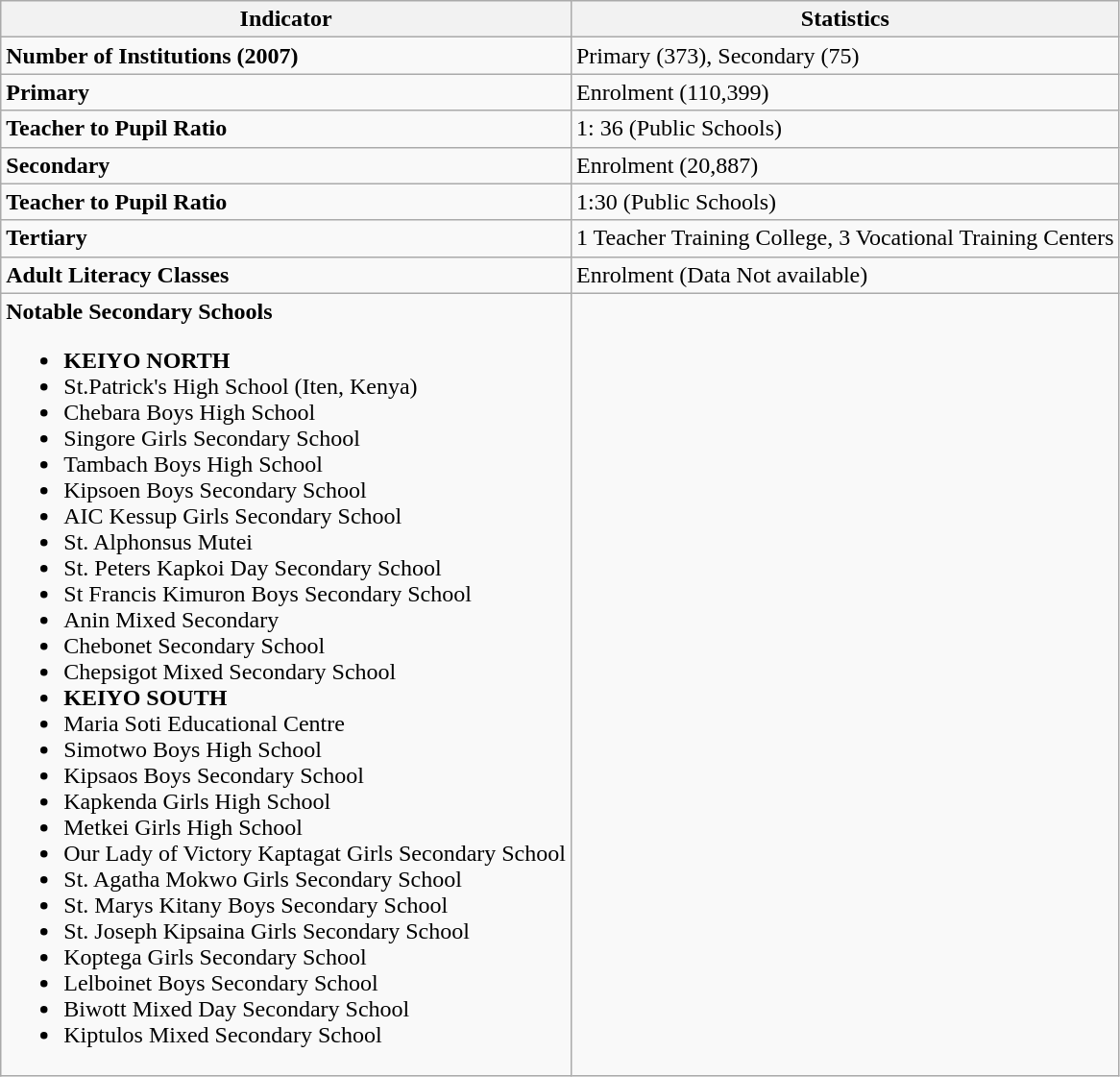<table class="wikitable">
<tr>
<th>Indicator</th>
<th>Statistics</th>
</tr>
<tr>
<td><strong>Number of Institutions (2007)</strong></td>
<td>Primary (373), Secondary (75)</td>
</tr>
<tr>
<td><strong>Primary</strong></td>
<td>Enrolment (110,399)</td>
</tr>
<tr>
<td><strong>Teacher to Pupil Ratio</strong></td>
<td>1: 36 (Public Schools)</td>
</tr>
<tr>
<td><strong>Secondary</strong></td>
<td>Enrolment (20,887)</td>
</tr>
<tr>
<td><strong>Teacher to Pupil Ratio</strong></td>
<td>1:30 (Public Schools)</td>
</tr>
<tr>
<td><strong>Tertiary</strong></td>
<td>1 Teacher Training College, 3 Vocational Training Centers</td>
</tr>
<tr>
<td><strong>Adult Literacy Classes</strong></td>
<td>Enrolment (Data Not available)</td>
</tr>
<tr>
<td><strong>Notable Secondary Schools</strong><br><ul><li><strong>KEIYO NORTH</strong></li><li>St.Patrick's High School (Iten, Kenya)</li><li>Chebara Boys High School</li><li>Singore Girls Secondary School</li><li>Tambach Boys High School</li><li>Kipsoen Boys Secondary School</li><li>AIC Kessup Girls Secondary School</li><li>St. Alphonsus Mutei</li><li>St. Peters Kapkoi Day Secondary School</li><li>St Francis Kimuron Boys Secondary School</li><li>Anin Mixed Secondary</li><li>Chebonet Secondary School</li><li>Chepsigot Mixed Secondary School</li><li><strong>KEIYO SOUTH</strong></li><li>Maria Soti Educational Centre</li><li>Simotwo Boys High School</li><li>Kipsaos Boys Secondary School</li><li>Kapkenda Girls High School</li><li>Metkei Girls High School</li><li>Our Lady of Victory Kaptagat Girls Secondary School</li><li>St. Agatha Mokwo Girls Secondary School</li><li>St. Marys Kitany Boys Secondary School</li><li>St. Joseph Kipsaina Girls Secondary School</li><li>Koptega Girls Secondary School</li><li>Lelboinet Boys Secondary School</li><li>Biwott Mixed Day Secondary School</li><li>Kiptulos Mixed Secondary School</li></ul></td>
</tr>
</table>
